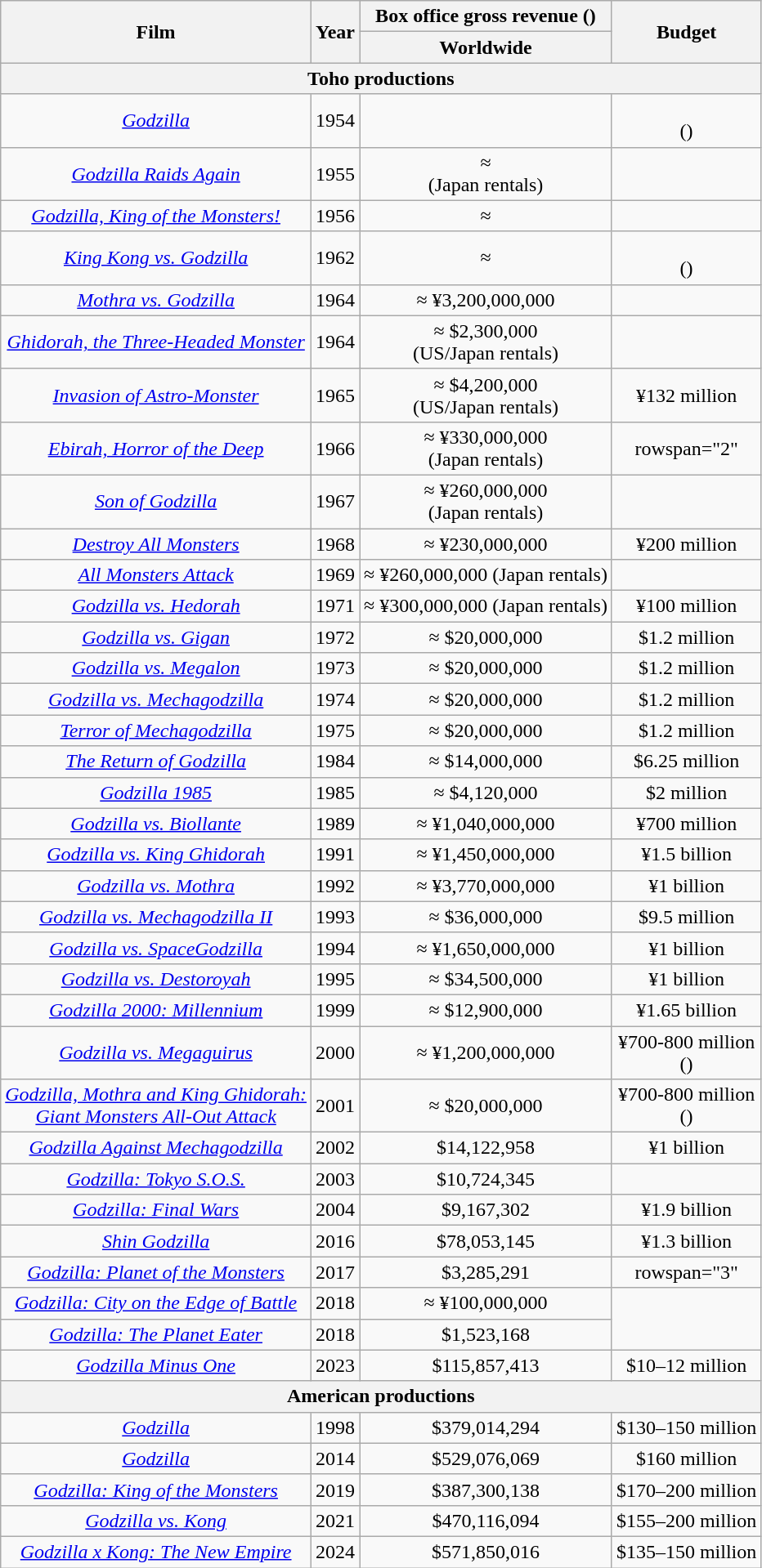<table class="wikitable sortable" style="text-align:center;">
<tr>
<th rowspan="2">Film</th>
<th rowspan="2">Year</th>
<th>Box office gross revenue ()</th>
<th rowspan="2" data-sort-type="currency">Budget</th>
</tr>
<tr>
<th>Worldwide</th>
</tr>
<tr>
<th colspan="4">Toho productions</th>
</tr>
<tr>
<td><em><a href='#'>Godzilla</a></em></td>
<td>1954</td>
<td></td>
<td><br>()</td>
</tr>
<tr>
<td><em><a href='#'>Godzilla Raids Again</a></em></td>
<td>1955</td>
<td>≈ <br>(Japan rentals)</td>
<td></td>
</tr>
<tr>
<td><em><a href='#'>Godzilla, King of the Monsters!</a></em></td>
<td>1956</td>
<td>≈ </td>
<td></td>
</tr>
<tr>
<td><em><a href='#'>King Kong vs. Godzilla</a></em></td>
<td>1962</td>
<td>≈ </td>
<td><br>()</td>
</tr>
<tr>
<td><em><a href='#'>Mothra vs. Godzilla</a></em></td>
<td>1964</td>
<td>≈ ¥3,200,000,000</td>
<td></td>
</tr>
<tr>
<td><em><a href='#'>Ghidorah, the Three-Headed Monster</a></em></td>
<td>1964</td>
<td>≈ $2,300,000<br>(US/Japan rentals)</td>
<td></td>
</tr>
<tr>
<td><em><a href='#'>Invasion of Astro-Monster</a></em></td>
<td>1965</td>
<td>≈ $4,200,000<br>(US/Japan rentals)</td>
<td>¥132 million</td>
</tr>
<tr>
<td><em><a href='#'>Ebirah, Horror of the Deep</a></em></td>
<td>1966</td>
<td>≈ ¥330,000,000<br>(Japan rentals)</td>
<td>rowspan="2" </td>
</tr>
<tr>
<td><em><a href='#'>Son of Godzilla</a></em></td>
<td>1967</td>
<td>≈ ¥260,000,000<br>(Japan rentals)</td>
</tr>
<tr>
<td><em><a href='#'>Destroy All Monsters</a></em></td>
<td>1968</td>
<td>≈ ¥230,000,000</td>
<td>¥200 million</td>
</tr>
<tr>
<td><em><a href='#'>All Monsters Attack</a></em></td>
<td>1969</td>
<td>≈ ¥260,000,000 (Japan rentals)</td>
<td></td>
</tr>
<tr>
<td><em><a href='#'>Godzilla vs. Hedorah</a></em></td>
<td>1971</td>
<td>≈ ¥300,000,000 (Japan rentals)</td>
<td>¥100 million</td>
</tr>
<tr>
<td><em><a href='#'>Godzilla vs. Gigan</a></em></td>
<td>1972</td>
<td>≈ $20,000,000</td>
<td>$1.2 million</td>
</tr>
<tr>
<td><em><a href='#'>Godzilla vs. Megalon</a></em></td>
<td>1973</td>
<td>≈ $20,000,000</td>
<td>$1.2 million</td>
</tr>
<tr>
<td><em><a href='#'>Godzilla vs. Mechagodzilla</a></em></td>
<td>1974</td>
<td>≈ $20,000,000</td>
<td>$1.2 million</td>
</tr>
<tr>
<td><em><a href='#'>Terror of Mechagodzilla</a></em></td>
<td>1975</td>
<td>≈ $20,000,000</td>
<td>$1.2 million</td>
</tr>
<tr>
<td><em><a href='#'>The Return of Godzilla</a></em></td>
<td>1984</td>
<td>≈ $14,000,000</td>
<td>$6.25 million</td>
</tr>
<tr>
<td><em><a href='#'>Godzilla 1985</a></em></td>
<td>1985</td>
<td>≈ $4,120,000</td>
<td>$2 million</td>
</tr>
<tr>
<td><em><a href='#'>Godzilla vs. Biollante</a></em></td>
<td>1989</td>
<td>≈ ¥1,040,000,000</td>
<td>¥700 million</td>
</tr>
<tr>
<td><em><a href='#'>Godzilla vs. King Ghidorah</a></em></td>
<td>1991</td>
<td>≈ ¥1,450,000,000</td>
<td>¥1.5 billion</td>
</tr>
<tr>
<td><em><a href='#'>Godzilla vs. Mothra</a></em></td>
<td>1992</td>
<td>≈ ¥3,770,000,000</td>
<td>¥1 billion</td>
</tr>
<tr>
<td><em><a href='#'>Godzilla vs. Mechagodzilla II</a></em></td>
<td>1993</td>
<td>≈ $36,000,000</td>
<td>$9.5 million</td>
</tr>
<tr>
<td><em><a href='#'>Godzilla vs. SpaceGodzilla</a></em></td>
<td>1994</td>
<td>≈ ¥1,650,000,000</td>
<td>¥1 billion</td>
</tr>
<tr>
<td><em><a href='#'>Godzilla vs. Destoroyah</a></em></td>
<td>1995</td>
<td>≈ $34,500,000</td>
<td>¥1 billion</td>
</tr>
<tr>
<td><em><a href='#'>Godzilla 2000: Millennium</a></em></td>
<td>1999</td>
<td>≈ $12,900,000</td>
<td>¥1.65 billion</td>
</tr>
<tr>
<td><em><a href='#'>Godzilla vs. Megaguirus</a></em></td>
<td>2000</td>
<td>≈ ¥1,200,000,000</td>
<td>¥700-800 million<br>()</td>
</tr>
<tr>
<td><em><a href='#'>Godzilla, Mothra and King Ghidorah:<br>Giant Monsters All-Out Attack</a></em></td>
<td>2001</td>
<td>≈ $20,000,000</td>
<td>¥700-800 million<br>()</td>
</tr>
<tr>
<td><em><a href='#'>Godzilla Against Mechagodzilla</a></em></td>
<td>2002</td>
<td>$14,122,958</td>
<td>¥1 billion</td>
</tr>
<tr>
<td><em><a href='#'>Godzilla: Tokyo S.O.S.</a></em></td>
<td>2003</td>
<td>$10,724,345</td>
<td></td>
</tr>
<tr>
<td><em><a href='#'>Godzilla: Final Wars</a></em></td>
<td>2004</td>
<td>$9,167,302</td>
<td>¥1.9 billion</td>
</tr>
<tr>
<td><em><a href='#'>Shin Godzilla</a></em></td>
<td>2016</td>
<td>$78,053,145</td>
<td>¥1.3 billion</td>
</tr>
<tr>
<td><em><a href='#'>Godzilla: Planet of the Monsters</a></em></td>
<td>2017</td>
<td>$3,285,291</td>
<td>rowspan="3" </td>
</tr>
<tr>
<td><em><a href='#'>Godzilla: City on the Edge of Battle</a></em></td>
<td>2018</td>
<td>≈ ¥100,000,000</td>
</tr>
<tr>
<td><em><a href='#'>Godzilla: The Planet Eater</a></em></td>
<td>2018</td>
<td>$1,523,168</td>
</tr>
<tr>
<td><em><a href='#'>Godzilla Minus One</a></em></td>
<td>2023</td>
<td>$115,857,413</td>
<td>$10–12 million</td>
</tr>
<tr>
<th colspan="4">American productions</th>
</tr>
<tr>
<td><em><a href='#'>Godzilla</a></em></td>
<td>1998</td>
<td>$379,014,294</td>
<td>$130–150 million</td>
</tr>
<tr>
<td><em><a href='#'>Godzilla</a></em></td>
<td>2014</td>
<td>$529,076,069</td>
<td>$160 million</td>
</tr>
<tr>
<td><em><a href='#'>Godzilla: King of the Monsters</a></em></td>
<td>2019</td>
<td>$387,300,138</td>
<td>$170–200 million</td>
</tr>
<tr>
<td><em><a href='#'>Godzilla vs. Kong</a></em></td>
<td>2021</td>
<td>$470,116,094</td>
<td>$155–200 million</td>
</tr>
<tr>
<td><em><a href='#'>Godzilla x Kong: The New Empire</a></em></td>
<td>2024</td>
<td>$571,850,016</td>
<td>$135–150 million</td>
</tr>
</table>
